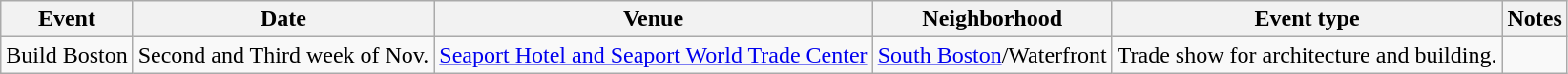<table class="wikitable sortable">
<tr>
<th>Event</th>
<th>Date</th>
<th>Venue</th>
<th>Neighborhood</th>
<th>Event type</th>
<th>Notes</th>
</tr>
<tr>
<td>Build Boston</td>
<td>Second and Third week of Nov.</td>
<td><a href='#'>Seaport Hotel and Seaport World Trade Center</a></td>
<td><a href='#'>South Boston</a>/Waterfront</td>
<td>Trade show for architecture and building.</td>
<td></td>
</tr>
</table>
